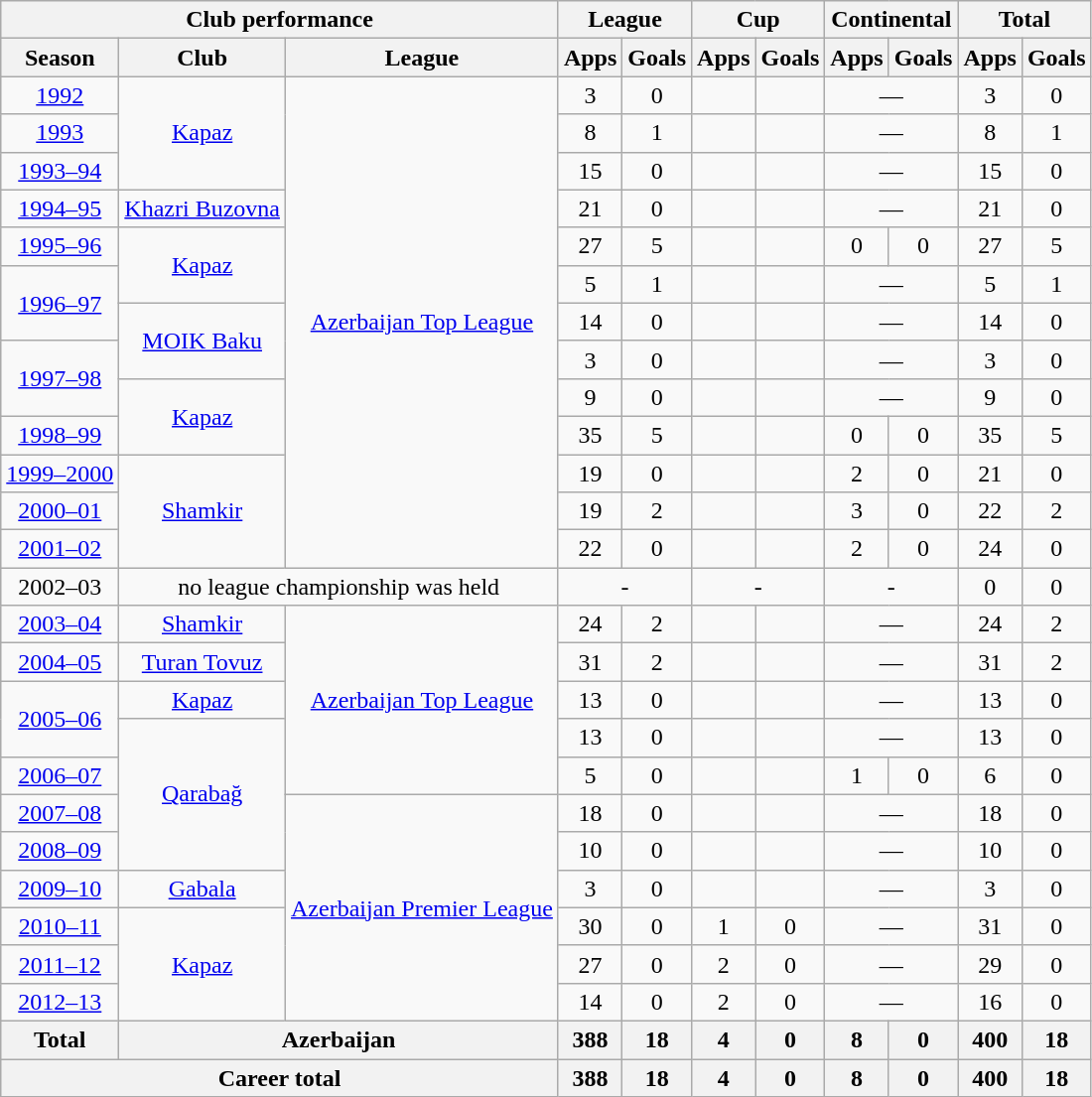<table class="wikitable" style="text-align:center">
<tr>
<th colspan=3>Club performance</th>
<th colspan=2>League</th>
<th colspan=2>Cup</th>
<th colspan=2>Continental</th>
<th colspan=2>Total</th>
</tr>
<tr>
<th>Season</th>
<th>Club</th>
<th>League</th>
<th>Apps</th>
<th>Goals</th>
<th>Apps</th>
<th>Goals</th>
<th>Apps</th>
<th>Goals</th>
<th>Apps</th>
<th>Goals</th>
</tr>
<tr>
<td><a href='#'>1992</a></td>
<td rowspan="3"><a href='#'>Kapaz</a></td>
<td rowspan="13"><a href='#'>Azerbaijan Top League</a></td>
<td>3</td>
<td>0</td>
<td></td>
<td></td>
<td colspan="2">—</td>
<td>3</td>
<td>0</td>
</tr>
<tr>
<td><a href='#'>1993</a></td>
<td>8</td>
<td>1</td>
<td></td>
<td></td>
<td colspan="2">—</td>
<td>8</td>
<td>1</td>
</tr>
<tr>
<td><a href='#'>1993–94</a></td>
<td>15</td>
<td>0</td>
<td></td>
<td></td>
<td colspan="2">—</td>
<td>15</td>
<td>0</td>
</tr>
<tr>
<td><a href='#'>1994–95</a></td>
<td><a href='#'>Khazri Buzovna</a></td>
<td>21</td>
<td>0</td>
<td></td>
<td></td>
<td colspan="2">—</td>
<td>21</td>
<td>0</td>
</tr>
<tr>
<td><a href='#'>1995–96</a></td>
<td rowspan="2"><a href='#'>Kapaz</a></td>
<td>27</td>
<td>5</td>
<td></td>
<td></td>
<td>0</td>
<td>0</td>
<td>27</td>
<td>5</td>
</tr>
<tr>
<td rowspan="2"><a href='#'>1996–97</a></td>
<td>5</td>
<td>1</td>
<td></td>
<td></td>
<td colspan="2">—</td>
<td>5</td>
<td>1</td>
</tr>
<tr>
<td rowspan="2"><a href='#'>MOIK Baku</a></td>
<td>14</td>
<td>0</td>
<td></td>
<td></td>
<td colspan="2">—</td>
<td>14</td>
<td>0</td>
</tr>
<tr>
<td rowspan="2"><a href='#'>1997–98</a></td>
<td>3</td>
<td>0</td>
<td></td>
<td></td>
<td colspan="2">—</td>
<td>3</td>
<td>0</td>
</tr>
<tr>
<td rowspan="2"><a href='#'>Kapaz</a></td>
<td>9</td>
<td>0</td>
<td></td>
<td></td>
<td colspan="2">—</td>
<td>9</td>
<td>0</td>
</tr>
<tr>
<td><a href='#'>1998–99</a></td>
<td>35</td>
<td>5</td>
<td></td>
<td></td>
<td>0</td>
<td>0</td>
<td>35</td>
<td>5</td>
</tr>
<tr>
<td><a href='#'>1999–2000</a></td>
<td rowspan="3"><a href='#'>Shamkir</a></td>
<td>19</td>
<td>0</td>
<td></td>
<td></td>
<td>2</td>
<td>0</td>
<td>21</td>
<td>0</td>
</tr>
<tr>
<td><a href='#'>2000–01</a></td>
<td>19</td>
<td>2</td>
<td></td>
<td></td>
<td>3</td>
<td>0</td>
<td>22</td>
<td>2</td>
</tr>
<tr>
<td><a href='#'>2001–02</a></td>
<td>22</td>
<td>0</td>
<td></td>
<td></td>
<td>2</td>
<td>0</td>
<td>24</td>
<td>0</td>
</tr>
<tr align=center>
<td>2002–03</td>
<td colspan=2>no league championship was held</td>
<td colspan="2">-</td>
<td colspan="2">-</td>
<td colspan="2">-</td>
<td>0</td>
<td>0</td>
</tr>
<tr>
<td><a href='#'>2003–04</a></td>
<td><a href='#'>Shamkir</a></td>
<td rowspan="5"><a href='#'>Azerbaijan Top League</a></td>
<td>24</td>
<td>2</td>
<td></td>
<td></td>
<td colspan="2">—</td>
<td>24</td>
<td>2</td>
</tr>
<tr>
<td><a href='#'>2004–05</a></td>
<td><a href='#'>Turan Tovuz</a></td>
<td>31</td>
<td>2</td>
<td></td>
<td></td>
<td colspan="2">—</td>
<td>31</td>
<td>2</td>
</tr>
<tr>
<td rowspan="2"><a href='#'>2005–06</a></td>
<td><a href='#'>Kapaz</a></td>
<td>13</td>
<td>0</td>
<td></td>
<td></td>
<td colspan="2">—</td>
<td>13</td>
<td>0</td>
</tr>
<tr>
<td rowspan="4"><a href='#'>Qarabağ</a></td>
<td>13</td>
<td>0</td>
<td></td>
<td></td>
<td colspan="2">—</td>
<td>13</td>
<td>0</td>
</tr>
<tr>
<td><a href='#'>2006–07</a></td>
<td>5</td>
<td>0</td>
<td></td>
<td></td>
<td>1</td>
<td>0</td>
<td>6</td>
<td>0</td>
</tr>
<tr>
<td><a href='#'>2007–08</a></td>
<td rowspan="6"><a href='#'>Azerbaijan Premier League</a></td>
<td>18</td>
<td>0</td>
<td></td>
<td></td>
<td colspan="2">—</td>
<td>18</td>
<td>0</td>
</tr>
<tr>
<td><a href='#'>2008–09</a></td>
<td>10</td>
<td>0</td>
<td></td>
<td></td>
<td colspan="2">—</td>
<td>10</td>
<td>0</td>
</tr>
<tr>
<td><a href='#'>2009–10</a></td>
<td><a href='#'>Gabala</a></td>
<td>3</td>
<td>0</td>
<td></td>
<td></td>
<td colspan="2">—</td>
<td>3</td>
<td>0</td>
</tr>
<tr>
<td><a href='#'>2010–11</a></td>
<td rowspan="3"><a href='#'>Kapaz</a></td>
<td>30</td>
<td>0</td>
<td>1</td>
<td>0</td>
<td colspan="2">—</td>
<td>31</td>
<td>0</td>
</tr>
<tr>
<td><a href='#'>2011–12</a></td>
<td>27</td>
<td>0</td>
<td>2</td>
<td>0</td>
<td colspan="2">—</td>
<td>29</td>
<td>0</td>
</tr>
<tr>
<td><a href='#'>2012–13</a></td>
<td>14</td>
<td>0</td>
<td>2</td>
<td>0</td>
<td colspan="2">—</td>
<td>16</td>
<td>0</td>
</tr>
<tr>
<th rowspan=1>Total</th>
<th colspan=2>Azerbaijan</th>
<th>388</th>
<th>18</th>
<th>4</th>
<th>0</th>
<th>8</th>
<th>0</th>
<th>400</th>
<th>18</th>
</tr>
<tr>
<th colspan=3>Career total</th>
<th>388</th>
<th>18</th>
<th>4</th>
<th>0</th>
<th>8</th>
<th>0</th>
<th>400</th>
<th>18</th>
</tr>
</table>
